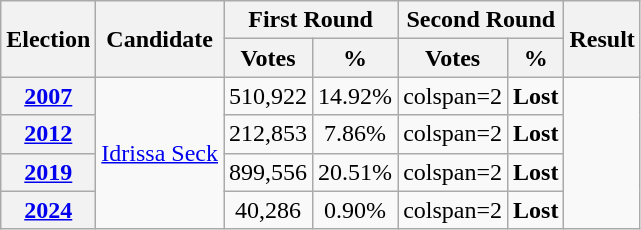<table class="wikitable" style="text-align:center">
<tr>
<th rowspan="2">Election</th>
<th rowspan="2">Candidate</th>
<th colspan="2">First Round</th>
<th colspan="2">Second Round</th>
<th rowspan="2">Result</th>
</tr>
<tr>
<th><strong>Votes</strong></th>
<th><strong>%</strong></th>
<th><strong>Votes</strong></th>
<th><strong>%</strong></th>
</tr>
<tr>
<th><a href='#'>2007</a></th>
<td rowspan="4"><a href='#'>Idrissa Seck</a></td>
<td>510,922</td>
<td>14.92%</td>
<td>colspan=2 </td>
<td><strong>Lost</strong> </td>
</tr>
<tr>
<th><a href='#'>2012</a></th>
<td>212,853</td>
<td>7.86%</td>
<td>colspan=2 </td>
<td><strong>Lost</strong> </td>
</tr>
<tr>
<th><a href='#'>2019</a></th>
<td>899,556</td>
<td>20.51%</td>
<td>colspan=2 </td>
<td><strong>Lost</strong> </td>
</tr>
<tr>
<th><a href='#'>2024</a></th>
<td>40,286</td>
<td>0.90%</td>
<td>colspan=2 </td>
<td><strong>Lost</strong> </td>
</tr>
</table>
